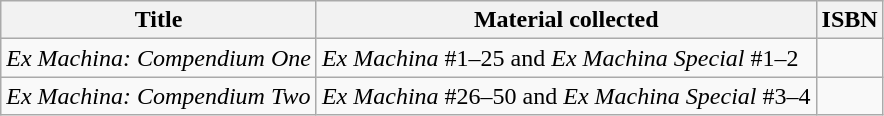<table class="wikitable">
<tr>
<th>Title</th>
<th>Material collected</th>
<th>ISBN</th>
</tr>
<tr>
<td><em>Ex Machina: Compendium One</em></td>
<td><em>Ex Machina</em> #1–25 and <em>Ex Machina Special</em> #1–2</td>
<td></td>
</tr>
<tr>
<td><em>Ex Machina: Compendium Two</em></td>
<td><em>Ex Machina</em> #26–50 and <em>Ex Machina Special</em> #3–4</td>
<td></td>
</tr>
</table>
